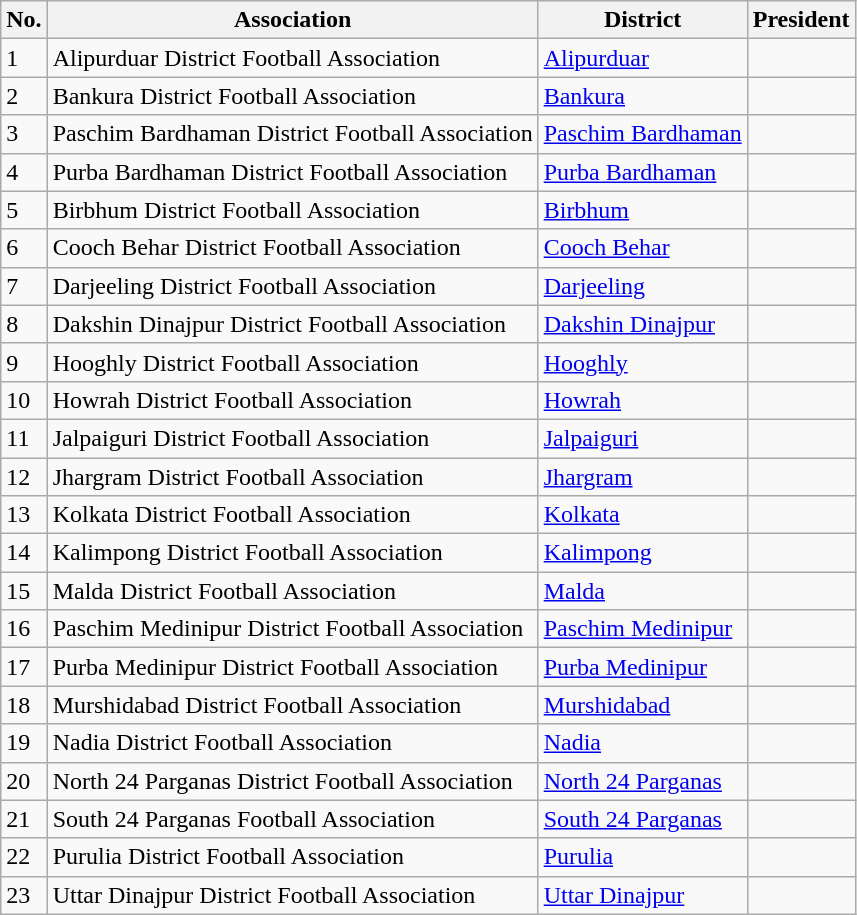<table class="wikitable sortable">
<tr>
<th>No.</th>
<th>Association</th>
<th>District</th>
<th>President</th>
</tr>
<tr>
<td>1</td>
<td>Alipurduar District Football Association</td>
<td><a href='#'>Alipurduar</a></td>
<td></td>
</tr>
<tr>
<td>2</td>
<td>Bankura District Football Association</td>
<td><a href='#'>Bankura</a></td>
<td></td>
</tr>
<tr>
<td>3</td>
<td>Paschim Bardhaman District Football Association</td>
<td><a href='#'>Paschim Bardhaman</a></td>
<td></td>
</tr>
<tr>
<td>4</td>
<td>Purba Bardhaman District Football Association</td>
<td><a href='#'>Purba Bardhaman</a></td>
<td></td>
</tr>
<tr>
<td>5</td>
<td>Birbhum District Football Association</td>
<td><a href='#'>Birbhum</a></td>
<td></td>
</tr>
<tr>
<td>6</td>
<td>Cooch Behar District Football Association</td>
<td><a href='#'>Cooch Behar</a></td>
<td></td>
</tr>
<tr>
<td>7</td>
<td>Darjeeling District Football Association</td>
<td><a href='#'>Darjeeling</a></td>
<td></td>
</tr>
<tr>
<td>8</td>
<td>Dakshin Dinajpur District Football Association</td>
<td><a href='#'>Dakshin Dinajpur</a></td>
<td></td>
</tr>
<tr>
<td>9</td>
<td>Hooghly District Football Association</td>
<td><a href='#'>Hooghly</a></td>
<td></td>
</tr>
<tr>
<td>10</td>
<td>Howrah District Football Association</td>
<td><a href='#'>Howrah</a></td>
<td></td>
</tr>
<tr>
<td>11</td>
<td>Jalpaiguri District Football Association</td>
<td><a href='#'>Jalpaiguri</a></td>
<td></td>
</tr>
<tr>
<td>12</td>
<td>Jhargram District Football Association</td>
<td><a href='#'>Jhargram</a></td>
<td></td>
</tr>
<tr>
<td>13</td>
<td>Kolkata District Football Association</td>
<td><a href='#'>Kolkata</a></td>
<td></td>
</tr>
<tr>
<td>14</td>
<td>Kalimpong District Football Association</td>
<td><a href='#'>Kalimpong</a></td>
<td></td>
</tr>
<tr>
<td>15</td>
<td>Malda District Football Association</td>
<td><a href='#'>Malda</a></td>
<td></td>
</tr>
<tr>
<td>16</td>
<td>Paschim Medinipur District Football Association</td>
<td><a href='#'>Paschim Medinipur</a></td>
<td></td>
</tr>
<tr>
<td>17</td>
<td>Purba Medinipur District Football Association</td>
<td><a href='#'>Purba Medinipur</a></td>
<td></td>
</tr>
<tr>
<td>18</td>
<td>Murshidabad District Football Association</td>
<td><a href='#'>Murshidabad</a></td>
<td></td>
</tr>
<tr>
<td>19</td>
<td>Nadia District Football Association</td>
<td><a href='#'>Nadia</a></td>
<td></td>
</tr>
<tr>
<td>20</td>
<td>North 24 Parganas District Football Association</td>
<td><a href='#'>North 24 Parganas</a></td>
<td></td>
</tr>
<tr>
<td>21</td>
<td>South 24 Parganas Football Association</td>
<td><a href='#'>South 24 Parganas</a></td>
<td></td>
</tr>
<tr>
<td>22</td>
<td>Purulia District Football Association</td>
<td><a href='#'>Purulia</a></td>
<td></td>
</tr>
<tr>
<td>23</td>
<td>Uttar Dinajpur District Football Association</td>
<td><a href='#'>Uttar Dinajpur</a></td>
<td></td>
</tr>
</table>
